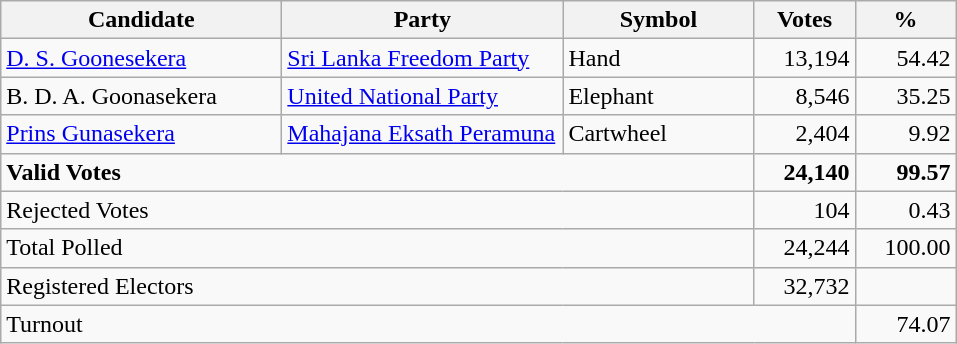<table class="wikitable" border="1" style="text-align:right;">
<tr>
<th align=left width="180">Candidate</th>
<th align=left width="180">Party</th>
<th align=left width="120">Symbol</th>
<th align=left width="60">Votes</th>
<th align=left width="60">%</th>
</tr>
<tr>
<td align=left><a href='#'>D. S. Goonesekera</a></td>
<td align=left><a href='#'>Sri Lanka Freedom Party</a></td>
<td align=left>Hand</td>
<td align=right>13,194</td>
<td align=right>54.42</td>
</tr>
<tr>
<td align=left>B. D. A. Goonasekera</td>
<td align=left><a href='#'>United National Party</a></td>
<td align=left>Elephant</td>
<td align=right>8,546</td>
<td align=right>35.25</td>
</tr>
<tr>
<td align=left><a href='#'>Prins Gunasekera</a></td>
<td align=left><a href='#'>Mahajana Eksath Peramuna</a></td>
<td align=left>Cartwheel</td>
<td align=right>2,404</td>
<td align=right>9.92</td>
</tr>
<tr>
<td align=left colspan=3><strong>Valid Votes</strong></td>
<td align=right><strong>24,140</strong></td>
<td align=right><strong>99.57</strong></td>
</tr>
<tr>
<td align=left colspan=3>Rejected Votes</td>
<td align=right>104</td>
<td align=right>0.43</td>
</tr>
<tr>
<td align=left colspan=3>Total Polled</td>
<td align=right>24,244</td>
<td align=right>100.00</td>
</tr>
<tr>
<td align=left colspan=3>Registered Electors</td>
<td align=right>32,732</td>
<td></td>
</tr>
<tr>
<td align=left colspan=4>Turnout</td>
<td align=right>74.07</td>
</tr>
</table>
